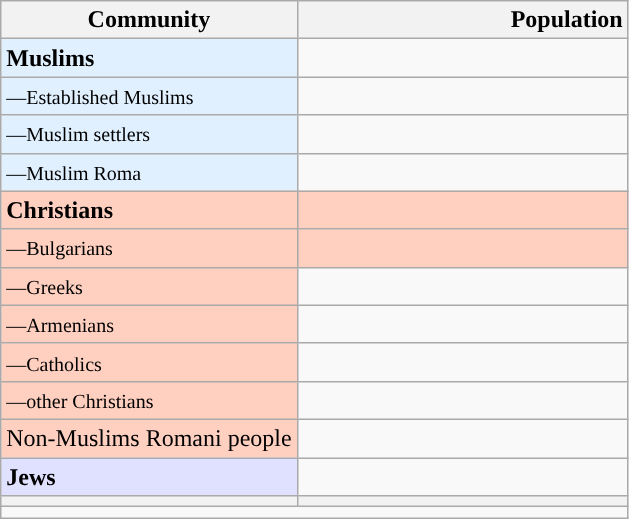<table class="wikitable sortable">
<tr>
<th>Community</th>
<th style="text-align:right; width:160pt;">Population</th>
</tr>
<tr>
<td style="background:#E0F0FF;"><strong>Muslims</strong></td>
<td style="text-align:right;"><strong></strong></td>
</tr>
<tr>
<td style="background:#E0F0FF;"><small>—Established Muslims</small></td>
<td style="text-align:right;"><small></small></td>
</tr>
<tr>
<td style="background:#E0F0FF;"><small>—Muslim settlers</small></td>
<td style="text-align:right;"><small></small></td>
</tr>
<tr>
<td style="background:#E0F0FF;"><small>—Muslim Roma</small></td>
<td style="text-align:right;"><small></small></td>
</tr>
<tr>
<td style="background:#FFD0C0;"><strong>Christians</strong></td>
<td style="text-align:right; background:#FFD0C0;"><strong> </strong></td>
</tr>
<tr>
<td style="background:#FFD0C0;"><small>—Bulgarians</small></td>
<td style="text-align:right; background:#FFD0C0;"><small></small></td>
</tr>
<tr>
<td style="background:#FFD0C0;"><small>—Greeks</small></td>
<td style="text-align:right;"><small></small></td>
</tr>
<tr>
<td style="background:#FFD0C0;"><small>—Armenians</small></td>
<td style="text-align:right;"><small></small></td>
</tr>
<tr>
<td style="background:#FFD0C0;"><small>—Catholics</small></td>
<td style="text-align:right;"><small></small></td>
</tr>
<tr>
<td style="background:#FFD0C0;"><small>—other Christians</small></td>
<td style="text-align:right;"><small></small></td>
</tr>
<tr>
<td style="background:#FFD0C0;">Non-Muslims Romani people</td>
<td style="text-align:right;"><small></small></td>
</tr>
<tr>
<td style="background:#E0E0FF;"><strong>Jews</strong></td>
<td style="text-align:right;"><strong></strong></td>
</tr>
<tr>
<th style="text-align:left;"><strong></strong></th>
<th style="text-align:right;"><strong></strong></th>
</tr>
<tr>
<td colspan="11"></td>
</tr>
</table>
